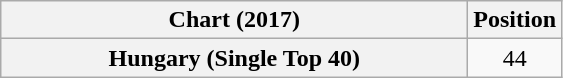<table class="wikitable sortable plainrowheaders" style="text-align:center">
<tr>
<th scope="col" style="width:19em;">Chart (2017)</th>
<th scope="col">Position</th>
</tr>
<tr>
<th scope="row">Hungary (Single Top 40)</th>
<td>44</td>
</tr>
</table>
